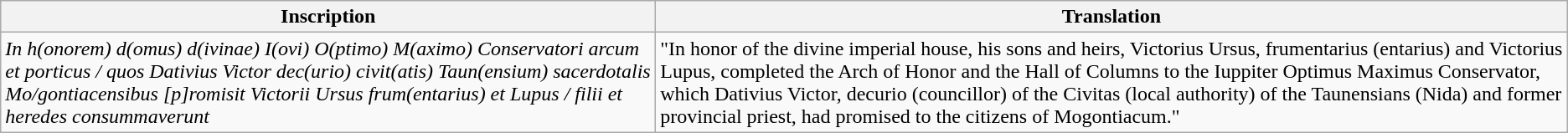<table class="wikitable">
<tr>
<th>Inscription</th>
<th>Translation</th>
</tr>
<tr>
<td><em>In h(onorem) d(omus) d(ivinae) I(ovi) O(ptimo) M(aximo) Conservatori arcum et porticus / quos Dativius Victor dec(urio) civit(atis) Taun(ensium) sacerdotalis Mo/gontiacensibus [p]romisit Victorii Ursus frum(entarius) et Lupus / filii et heredes consummaverunt</em></td>
<td>"In honor of the divine imperial house, his sons and heirs, Victorius Ursus, frumentarius (entarius) and Victorius Lupus, completed the Arch of Honor and the Hall of Columns to the Iuppiter Optimus Maximus Conservator, which Dativius Victor, decurio (councillor) of the Civitas (local authority) of the Taunensians (Nida) and former provincial priest, had promised to the citizens of Mogontiacum."</td>
</tr>
</table>
